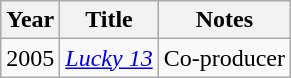<table class="wikitable sortable">
<tr>
<th>Year</th>
<th>Title</th>
<th>Notes</th>
</tr>
<tr>
<td>2005</td>
<td><em><a href='#'>Lucky 13</a></em></td>
<td>Co-producer</td>
</tr>
</table>
